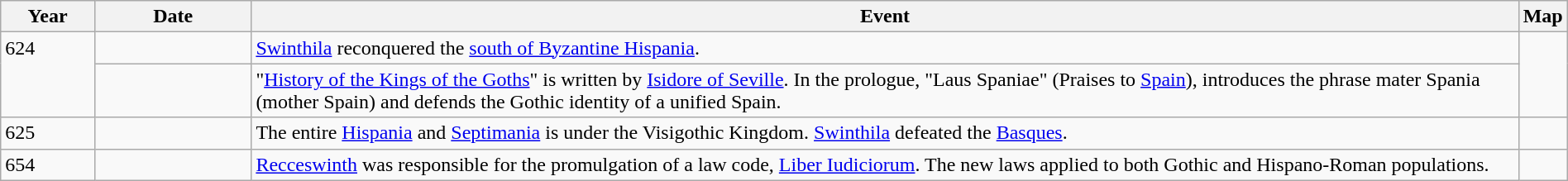<table class="wikitable" style="width:100%">
<tr>
<th style="width:6%">Year</th>
<th style="width:10%">Date</th>
<th>Event</th>
<th>Map</th>
</tr>
<tr>
<td rowspan="2" valign="top">624</td>
<td></td>
<td><a href='#'>Swinthila</a> reconquered the <a href='#'>south of Byzantine Hispania</a>.</td>
</tr>
<tr>
<td></td>
<td>"<a href='#'>History of the Kings of the Goths</a>" is written by <a href='#'>Isidore of Seville</a>. In the prologue, "Laus Spaniae" (Praises to <a href='#'>Spain</a>),  introduces the phrase mater Spania (mother Spain)  and defends the Gothic identity of a unified Spain.</td>
</tr>
<tr>
<td>625</td>
<td></td>
<td>The entire <a href='#'>Hispania</a> and <a href='#'>Septimania</a> is under the Visigothic Kingdom. <a href='#'>Swinthila</a> defeated the <a href='#'>Basques</a>.</td>
<td></td>
</tr>
<tr>
<td>654</td>
<td></td>
<td><a href='#'>Recceswinth</a> was responsible for the promulgation of a law code, <a href='#'>Liber Iudiciorum</a>. The new laws applied to both Gothic and Hispano-Roman populations.</td>
</tr>
</table>
